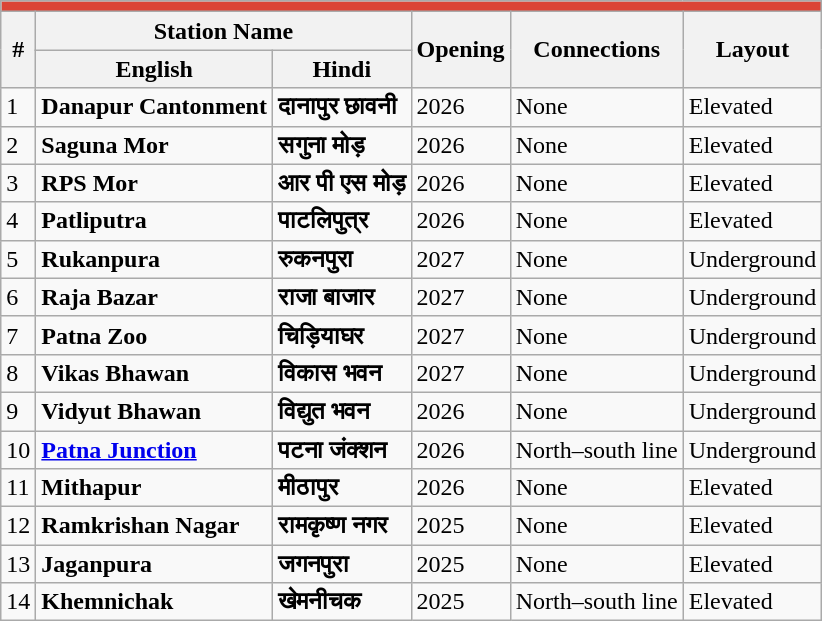<table class="wikitable">
<tr>
<th colspan="6" style="background:#db4436;"></th>
</tr>
<tr>
<th rowspan="2">#</th>
<th colspan="2">Station Name</th>
<th rowspan="2">Opening</th>
<th rowspan="2">Connections</th>
<th rowspan="2">Layout</th>
</tr>
<tr>
<th>English</th>
<th>Hindi</th>
</tr>
<tr>
<td>1</td>
<td><strong>Danapur Cantonment</strong></td>
<td><strong>दानापुर छावनी</strong></td>
<td>2026</td>
<td>None</td>
<td>Elevated</td>
</tr>
<tr>
<td>2</td>
<td><strong>Saguna Mor</strong></td>
<td><strong>सगुना मोड़</strong></td>
<td>2026</td>
<td>None</td>
<td>Elevated</td>
</tr>
<tr>
<td>3</td>
<td><strong>RPS Mor</strong></td>
<td><strong>आर पी एस मोड़</strong></td>
<td>2026</td>
<td>None</td>
<td>Elevated</td>
</tr>
<tr>
<td>4</td>
<td><strong>Patliputra</strong></td>
<td><strong>पाटलिपुत्र</strong></td>
<td>2026</td>
<td>None</td>
<td>Elevated</td>
</tr>
<tr>
<td>5</td>
<td><strong>Rukanpura</strong></td>
<td><strong>रुकनपुरा</strong></td>
<td>2027</td>
<td>None</td>
<td>Underground</td>
</tr>
<tr>
<td>6</td>
<td><strong>Raja Bazar</strong></td>
<td><strong>राजा बाजार</strong></td>
<td>2027</td>
<td>None</td>
<td>Underground</td>
</tr>
<tr>
<td>7</td>
<td><strong>Patna Zoo</strong></td>
<td><strong>चिड़ियाघर</strong></td>
<td>2027</td>
<td>None</td>
<td>Underground</td>
</tr>
<tr>
<td>8</td>
<td><strong>Vikas Bhawan</strong></td>
<td><strong>विकास भवन</strong></td>
<td>2027</td>
<td>None</td>
<td>Underground</td>
</tr>
<tr>
<td>9</td>
<td><strong>Vidyut Bhawan</strong></td>
<td><strong>विद्युत भवन</strong></td>
<td>2026</td>
<td>None</td>
<td>Underground</td>
</tr>
<tr>
<td>10</td>
<td><strong><a href='#'>Patna Junction</a></strong></td>
<td><strong>पटना जंक्शन</strong></td>
<td>2026</td>
<td>North–south line</td>
<td>Underground</td>
</tr>
<tr>
<td>11</td>
<td><strong>Mithapur</strong></td>
<td><strong>मीठापुर</strong></td>
<td>2026</td>
<td>None</td>
<td>Elevated</td>
</tr>
<tr>
<td>12</td>
<td><strong>Ramkrishan Nagar</strong></td>
<td><strong>रामकृष्ण नगर</strong></td>
<td>2025</td>
<td>None</td>
<td>Elevated</td>
</tr>
<tr>
<td>13</td>
<td><strong>Jaganpura</strong></td>
<td><strong>जगनपुरा</strong></td>
<td>2025</td>
<td>None</td>
<td>Elevated</td>
</tr>
<tr>
<td>14</td>
<td><strong>Khemnichak</strong></td>
<td><strong>खेमनीचक</strong></td>
<td>2025</td>
<td>North–south line</td>
<td>Elevated</td>
</tr>
</table>
